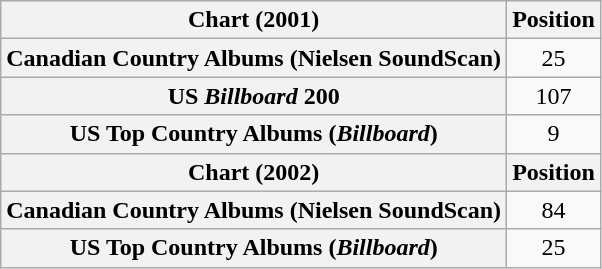<table class="wikitable plainrowheaders" style="text-align:center">
<tr>
<th scope="col">Chart (2001)</th>
<th scope="col">Position</th>
</tr>
<tr>
<th scope="row">Canadian Country Albums (Nielsen SoundScan)</th>
<td>25</td>
</tr>
<tr>
<th scope="row">US <em>Billboard</em> 200</th>
<td>107</td>
</tr>
<tr>
<th scope="row">US Top Country Albums (<em>Billboard</em>)</th>
<td>9</td>
</tr>
<tr>
<th scope="col">Chart (2002)</th>
<th scope="col">Position</th>
</tr>
<tr>
<th scope="row">Canadian Country Albums (Nielsen SoundScan)</th>
<td>84</td>
</tr>
<tr>
<th scope="row">US Top Country Albums (<em>Billboard</em>)</th>
<td>25</td>
</tr>
</table>
